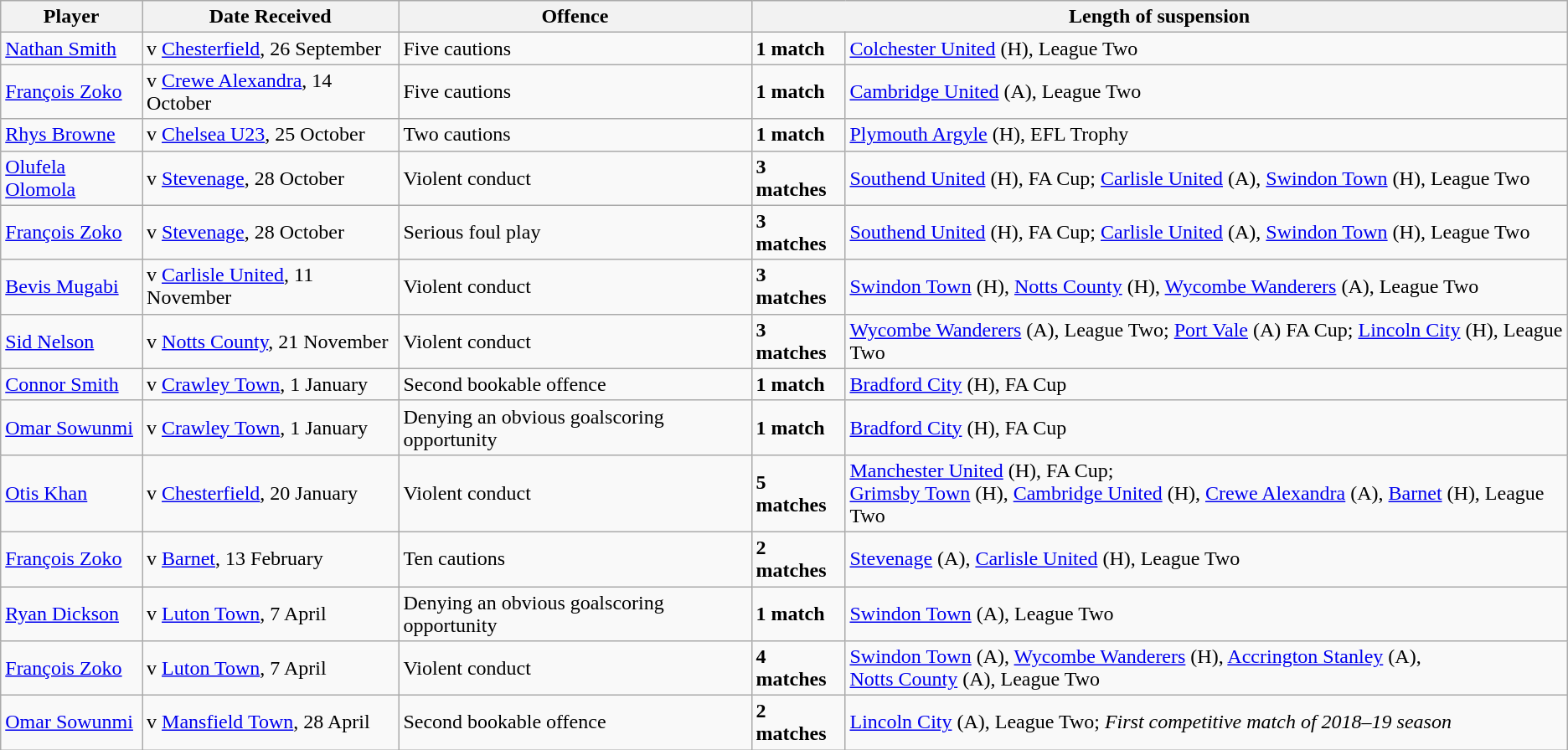<table class="wikitable">
<tr>
<th>Player</th>
<th>Date Received</th>
<th>Offence</th>
<th colspan="2">Length of suspension</th>
</tr>
<tr>
<td><a href='#'>Nathan Smith</a></td>
<td> v <a href='#'>Chesterfield</a>, 26 September</td>
<td>Five cautions</td>
<td><strong>1 match</strong></td>
<td><a href='#'>Colchester United</a> (H), League Two</td>
</tr>
<tr>
<td><a href='#'>François Zoko</a></td>
<td> v <a href='#'>Crewe Alexandra</a>, 14 October</td>
<td>Five cautions</td>
<td><strong>1 match</strong></td>
<td><a href='#'>Cambridge United</a> (A), League Two</td>
</tr>
<tr>
<td><a href='#'>Rhys Browne</a></td>
<td> v <a href='#'>Chelsea U23</a>, 25 October</td>
<td>Two cautions</td>
<td><strong>1 match</strong></td>
<td><a href='#'>Plymouth Argyle</a> (H), EFL Trophy</td>
</tr>
<tr>
<td><a href='#'>Olufela Olomola</a></td>
<td> v <a href='#'>Stevenage</a>, 28 October</td>
<td>Violent conduct</td>
<td><strong>3 matches</strong></td>
<td><a href='#'>Southend United</a> (H), FA Cup; <a href='#'>Carlisle United</a> (A), <a href='#'>Swindon Town</a> (H), League Two</td>
</tr>
<tr>
<td><a href='#'>François Zoko</a></td>
<td> v <a href='#'>Stevenage</a>, 28 October</td>
<td>Serious foul play</td>
<td><strong>3 matches</strong></td>
<td><a href='#'>Southend United</a> (H), FA Cup; <a href='#'>Carlisle United</a> (A), <a href='#'>Swindon Town</a> (H), League Two</td>
</tr>
<tr>
<td><a href='#'>Bevis Mugabi</a></td>
<td> v <a href='#'>Carlisle United</a>, 11 November</td>
<td>Violent conduct</td>
<td><strong>3 matches</strong></td>
<td><a href='#'>Swindon Town</a> (H), <a href='#'>Notts County</a> (H), <a href='#'>Wycombe Wanderers</a> (A), League Two</td>
</tr>
<tr>
<td><a href='#'>Sid Nelson</a></td>
<td> v <a href='#'>Notts County</a>, 21 November</td>
<td>Violent conduct</td>
<td><strong>3 matches</strong></td>
<td><a href='#'>Wycombe Wanderers</a> (A), League Two; <a href='#'>Port Vale</a> (A) FA Cup; <a href='#'>Lincoln City</a> (H), League Two</td>
</tr>
<tr>
<td><a href='#'>Connor Smith</a></td>
<td> v <a href='#'>Crawley Town</a>, 1 January</td>
<td>Second bookable offence</td>
<td><strong>1 match</strong></td>
<td><a href='#'>Bradford City</a> (H), FA Cup</td>
</tr>
<tr>
<td><a href='#'>Omar Sowunmi</a></td>
<td> v <a href='#'>Crawley Town</a>, 1 January</td>
<td>Denying an obvious goalscoring opportunity</td>
<td><strong>1 match</strong></td>
<td><a href='#'>Bradford City</a> (H), FA Cup</td>
</tr>
<tr>
<td><a href='#'>Otis Khan</a></td>
<td> v <a href='#'>Chesterfield</a>, 20 January</td>
<td>Violent conduct</td>
<td><strong>5 matches</strong></td>
<td><a href='#'>Manchester United</a> (H), FA Cup;<br><a href='#'>Grimsby Town</a> (H), <a href='#'>Cambridge United</a> (H), <a href='#'>Crewe Alexandra</a> (A), <a href='#'>Barnet</a> (H), League Two</td>
</tr>
<tr>
<td><a href='#'>François Zoko</a></td>
<td> v <a href='#'>Barnet</a>, 13 February</td>
<td>Ten cautions</td>
<td><strong>2 matches</strong></td>
<td><a href='#'>Stevenage</a> (A), <a href='#'>Carlisle United</a> (H), League Two</td>
</tr>
<tr>
<td><a href='#'>Ryan Dickson</a></td>
<td> v <a href='#'>Luton Town</a>, 7 April</td>
<td>Denying an obvious goalscoring opportunity</td>
<td><strong>1 match</strong></td>
<td><a href='#'>Swindon Town</a> (A), League Two</td>
</tr>
<tr>
<td><a href='#'>François Zoko</a></td>
<td> v <a href='#'>Luton Town</a>, 7 April</td>
<td>Violent conduct</td>
<td><strong>4 matches</strong></td>
<td><a href='#'>Swindon Town</a> (A), <a href='#'>Wycombe Wanderers</a> (H), <a href='#'>Accrington Stanley</a> (A),<br><a href='#'>Notts County</a> (A), League Two</td>
</tr>
<tr>
<td><a href='#'>Omar Sowunmi</a></td>
<td> v <a href='#'>Mansfield Town</a>, 28 April</td>
<td>Second bookable offence</td>
<td><strong>2 matches</strong></td>
<td><a href='#'>Lincoln City</a> (A), League Two; <em>First competitive match of 2018–19 season</em></td>
</tr>
</table>
